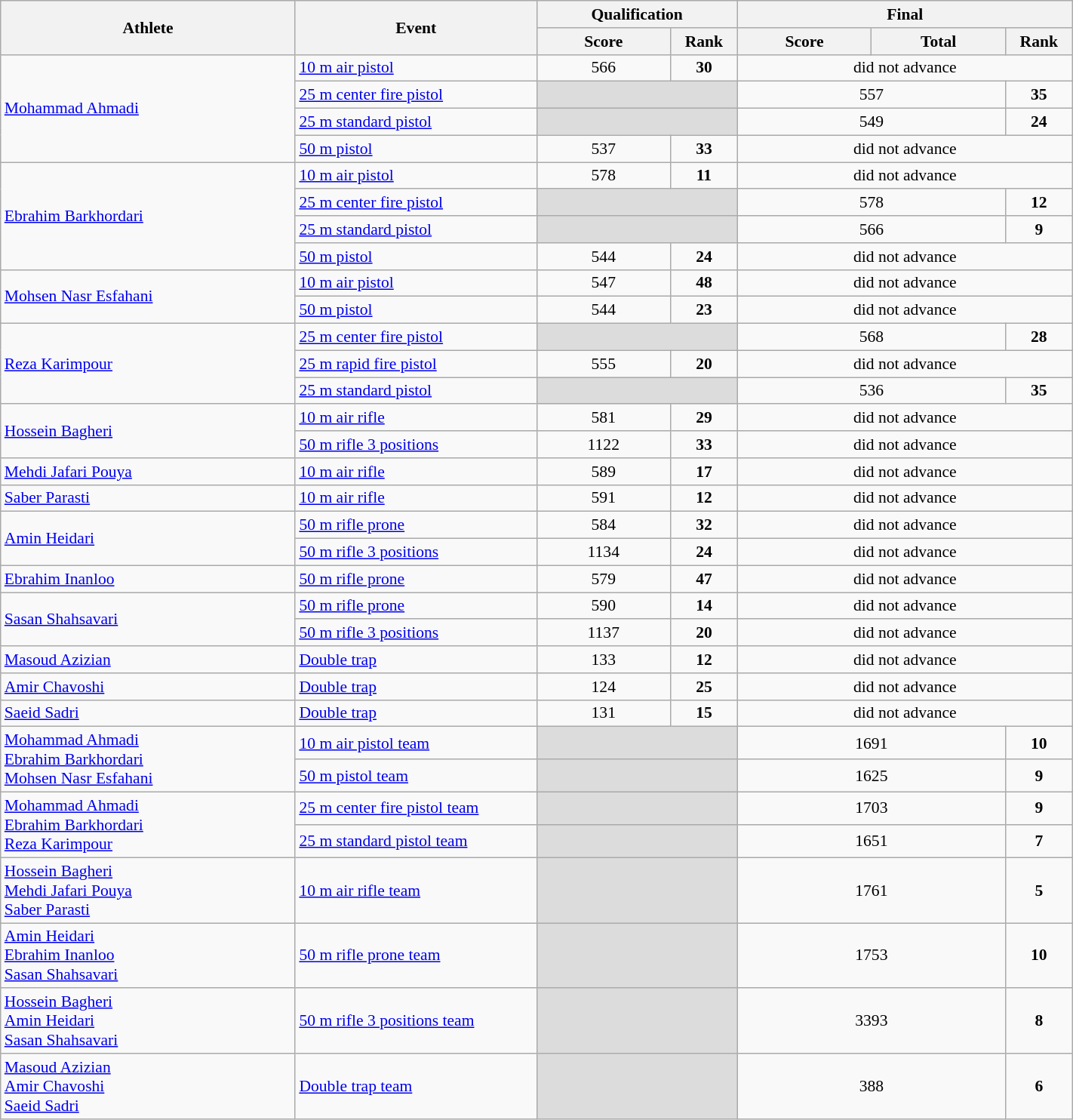<table class="wikitable" width="75%" style="text-align:center; font-size:90%">
<tr>
<th rowspan="2" width="22%">Athlete</th>
<th rowspan="2" width="18%">Event</th>
<th colspan="2">Qualification</th>
<th colspan="3">Final</th>
</tr>
<tr>
<th width="10%">Score</th>
<th width="5%">Rank</th>
<th width="10%">Score</th>
<th width="10%">Total</th>
<th width="5%">Rank</th>
</tr>
<tr>
<td rowspan=4 align=left><a href='#'>Mohammad Ahmadi</a></td>
<td align=left><a href='#'>10 m air pistol</a></td>
<td>566</td>
<td><strong>30</strong></td>
<td colspan=3>did not advance</td>
</tr>
<tr>
<td align=left><a href='#'>25 m center fire pistol</a></td>
<td colspan=2 bgcolor=#DCDCDC></td>
<td colspan=2>557</td>
<td><strong>35</strong></td>
</tr>
<tr>
<td align=left><a href='#'>25 m standard pistol</a></td>
<td colspan=2 bgcolor=#DCDCDC></td>
<td colspan=2>549</td>
<td><strong>24</strong></td>
</tr>
<tr>
<td align=left><a href='#'>50 m pistol</a></td>
<td>537</td>
<td><strong>33</strong></td>
<td colspan=3>did not advance</td>
</tr>
<tr>
<td rowspan=4 align=left><a href='#'>Ebrahim Barkhordari</a></td>
<td align=left><a href='#'>10 m air pistol</a></td>
<td>578</td>
<td><strong>11</strong></td>
<td colspan=3>did not advance</td>
</tr>
<tr>
<td align=left><a href='#'>25 m center fire pistol</a></td>
<td colspan=2 bgcolor=#DCDCDC></td>
<td colspan=2>578</td>
<td><strong>12</strong></td>
</tr>
<tr>
<td align=left><a href='#'>25 m standard pistol</a></td>
<td colspan=2 bgcolor=#DCDCDC></td>
<td colspan=2>566</td>
<td><strong>9</strong></td>
</tr>
<tr>
<td align=left><a href='#'>50 m pistol</a></td>
<td>544</td>
<td><strong>24</strong></td>
<td colspan=3>did not advance</td>
</tr>
<tr>
<td rowspan=2 align=left><a href='#'>Mohsen Nasr Esfahani</a></td>
<td align=left><a href='#'>10 m air pistol</a></td>
<td>547</td>
<td><strong>48</strong></td>
<td colspan=3>did not advance</td>
</tr>
<tr>
<td align=left><a href='#'>50 m pistol</a></td>
<td>544</td>
<td><strong>23</strong></td>
<td colspan=3>did not advance</td>
</tr>
<tr>
<td rowspan=3 align=left><a href='#'>Reza Karimpour</a></td>
<td align=left><a href='#'>25 m center fire pistol</a></td>
<td colspan=2 bgcolor=#DCDCDC></td>
<td colspan=2>568</td>
<td><strong>28</strong></td>
</tr>
<tr>
<td align=left><a href='#'>25 m rapid fire pistol</a></td>
<td>555</td>
<td><strong>20</strong></td>
<td colspan=3>did not advance</td>
</tr>
<tr>
<td align=left><a href='#'>25 m standard pistol</a></td>
<td colspan=2 bgcolor=#DCDCDC></td>
<td colspan=2>536</td>
<td><strong>35</strong></td>
</tr>
<tr>
<td rowspan=2 align=left><a href='#'>Hossein Bagheri</a></td>
<td align=left><a href='#'>10 m air rifle</a></td>
<td>581</td>
<td><strong>29</strong></td>
<td colspan=3>did not advance</td>
</tr>
<tr>
<td align=left><a href='#'>50 m rifle 3 positions</a></td>
<td>1122</td>
<td><strong>33</strong></td>
<td colspan=3>did not advance</td>
</tr>
<tr>
<td align=left><a href='#'>Mehdi Jafari Pouya</a></td>
<td align=left><a href='#'>10 m air rifle</a></td>
<td>589</td>
<td><strong>17</strong></td>
<td colspan=3>did not advance</td>
</tr>
<tr>
<td align=left><a href='#'>Saber Parasti</a></td>
<td align=left><a href='#'>10 m air rifle</a></td>
<td>591</td>
<td><strong>12</strong></td>
<td colspan=3>did not advance</td>
</tr>
<tr>
<td rowspan=2 align=left><a href='#'>Amin Heidari</a></td>
<td align=left><a href='#'>50 m rifle prone</a></td>
<td>584</td>
<td><strong>32</strong></td>
<td colspan=3>did not advance</td>
</tr>
<tr>
<td align=left><a href='#'>50 m rifle 3 positions</a></td>
<td>1134</td>
<td><strong>24</strong></td>
<td colspan=3>did not advance</td>
</tr>
<tr>
<td align=left><a href='#'>Ebrahim Inanloo</a></td>
<td align=left><a href='#'>50 m rifle prone</a></td>
<td>579</td>
<td><strong>47</strong></td>
<td colspan=3>did not advance</td>
</tr>
<tr>
<td rowspan=2 align=left><a href='#'>Sasan Shahsavari</a></td>
<td align=left><a href='#'>50 m rifle prone</a></td>
<td>590</td>
<td><strong>14</strong></td>
<td colspan=3>did not advance</td>
</tr>
<tr>
<td align=left><a href='#'>50 m rifle 3 positions</a></td>
<td>1137</td>
<td><strong>20</strong></td>
<td colspan=3>did not advance</td>
</tr>
<tr>
<td align=left><a href='#'>Masoud Azizian</a></td>
<td align=left><a href='#'>Double trap</a></td>
<td>133</td>
<td><strong>12</strong></td>
<td colspan=3>did not advance</td>
</tr>
<tr>
<td align=left><a href='#'>Amir Chavoshi</a></td>
<td align=left><a href='#'>Double trap</a></td>
<td>124</td>
<td><strong>25</strong></td>
<td colspan=3>did not advance</td>
</tr>
<tr>
<td align=left><a href='#'>Saeid Sadri</a></td>
<td align=left><a href='#'>Double trap</a></td>
<td>131</td>
<td><strong>15</strong></td>
<td colspan=3>did not advance</td>
</tr>
<tr>
<td rowspan=2 align=left><a href='#'>Mohammad Ahmadi</a><br><a href='#'>Ebrahim Barkhordari</a><br><a href='#'>Mohsen Nasr Esfahani</a></td>
<td align=left><a href='#'>10 m air pistol team</a></td>
<td colspan=2 bgcolor=#DCDCDC></td>
<td colspan=2>1691</td>
<td><strong>10</strong></td>
</tr>
<tr>
<td align=left><a href='#'>50 m pistol team</a></td>
<td colspan=2 bgcolor=#DCDCDC></td>
<td colspan=2>1625</td>
<td><strong>9</strong></td>
</tr>
<tr>
<td rowspan=2 align=left><a href='#'>Mohammad Ahmadi</a><br><a href='#'>Ebrahim Barkhordari</a><br><a href='#'>Reza Karimpour</a></td>
<td align=left><a href='#'>25 m center fire pistol team</a></td>
<td colspan=2 bgcolor=#DCDCDC></td>
<td colspan=2>1703</td>
<td><strong>9</strong></td>
</tr>
<tr>
<td align=left><a href='#'>25 m standard pistol team</a></td>
<td colspan=2 bgcolor=#DCDCDC></td>
<td colspan=2>1651</td>
<td><strong>7</strong></td>
</tr>
<tr>
<td align=left><a href='#'>Hossein Bagheri</a><br><a href='#'>Mehdi Jafari Pouya</a><br><a href='#'>Saber Parasti</a></td>
<td align=left><a href='#'>10 m air rifle team</a></td>
<td colspan=2 bgcolor=#DCDCDC></td>
<td colspan=2>1761</td>
<td><strong>5</strong></td>
</tr>
<tr>
<td align=left><a href='#'>Amin Heidari</a><br><a href='#'>Ebrahim Inanloo</a><br><a href='#'>Sasan Shahsavari</a></td>
<td align=left><a href='#'>50 m rifle prone team</a></td>
<td colspan=2 bgcolor=#DCDCDC></td>
<td colspan=2>1753</td>
<td><strong>10</strong></td>
</tr>
<tr>
<td align=left><a href='#'>Hossein Bagheri</a><br><a href='#'>Amin Heidari</a><br><a href='#'>Sasan Shahsavari</a></td>
<td align=left><a href='#'>50 m rifle 3 positions team</a></td>
<td colspan=2 bgcolor=#DCDCDC></td>
<td colspan=2>3393</td>
<td><strong>8</strong></td>
</tr>
<tr>
<td align=left><a href='#'>Masoud Azizian</a><br><a href='#'>Amir Chavoshi</a><br><a href='#'>Saeid Sadri</a></td>
<td align=left><a href='#'>Double trap team</a></td>
<td colspan=2 bgcolor=#DCDCDC></td>
<td colspan=2>388</td>
<td><strong>6</strong></td>
</tr>
</table>
